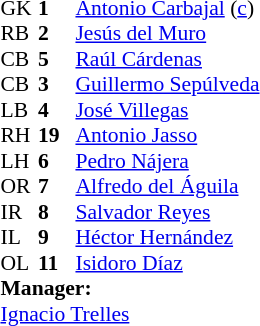<table style="font-size: 90%" cellspacing="0" cellpadding="0" align=center>
<tr>
<th width="25"></th>
<th width="25"></th>
</tr>
<tr>
<td>GK</td>
<td><strong>1</strong></td>
<td><a href='#'>Antonio Carbajal</a> (<a href='#'>c</a>)</td>
</tr>
<tr>
<td>RB</td>
<td><strong>2</strong></td>
<td><a href='#'>Jesús del Muro</a></td>
</tr>
<tr>
<td>CB</td>
<td><strong>5</strong></td>
<td><a href='#'>Raúl Cárdenas</a></td>
</tr>
<tr>
<td>CB</td>
<td><strong>3</strong></td>
<td><a href='#'>Guillermo Sepúlveda</a></td>
</tr>
<tr>
<td>LB</td>
<td><strong>4</strong></td>
<td><a href='#'>José Villegas</a></td>
</tr>
<tr>
<td>RH</td>
<td><strong>19</strong></td>
<td><a href='#'>Antonio Jasso</a></td>
</tr>
<tr>
<td>LH</td>
<td><strong>6</strong></td>
<td><a href='#'>Pedro Nájera</a></td>
</tr>
<tr>
<td>OR</td>
<td><strong>7</strong></td>
<td><a href='#'>Alfredo del Águila</a></td>
</tr>
<tr>
<td>IR</td>
<td><strong>8</strong></td>
<td><a href='#'>Salvador Reyes</a></td>
</tr>
<tr>
<td>IL</td>
<td><strong>9</strong></td>
<td><a href='#'>Héctor Hernández</a></td>
</tr>
<tr>
<td>OL</td>
<td><strong>11</strong></td>
<td><a href='#'>Isidoro Díaz</a></td>
</tr>
<tr>
<td colspan="3"><strong>Manager:</strong></td>
</tr>
<tr>
<td colspan="3"><a href='#'>Ignacio Trelles</a></td>
</tr>
</table>
